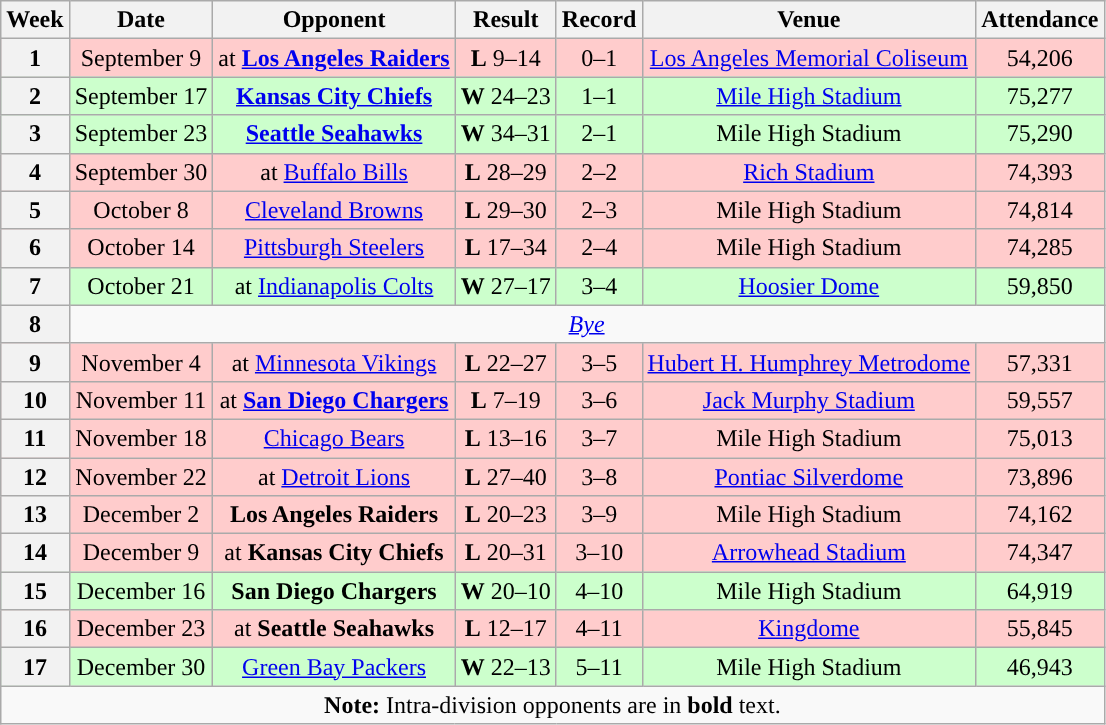<table class="wikitable" style="text-align:center">
<tr>
<th>Week</th>
<th>Date</th>
<th>Opponent</th>
<th>Result</th>
<th>Record</th>
<th>Venue</th>
<th>Attendance</th>
</tr>
<tr style="background:#fcc">
<th>1</th>
<td>September 9</td>
<td>at <strong><a href='#'>Los Angeles Raiders</a></strong></td>
<td><strong>L</strong> 9–14</td>
<td>0–1</td>
<td><a href='#'>Los Angeles Memorial Coliseum</a></td>
<td>54,206</td>
</tr>
<tr style="background:#cfc">
<th>2</th>
<td>September 17</td>
<td><strong><a href='#'>Kansas City Chiefs</a></strong></td>
<td><strong>W</strong> 24–23</td>
<td>1–1</td>
<td><a href='#'>Mile High Stadium</a></td>
<td>75,277</td>
</tr>
<tr style="background:#cfc">
<th>3</th>
<td>September 23</td>
<td><strong><a href='#'>Seattle Seahawks</a></strong></td>
<td><strong>W</strong> 34–31 </td>
<td>2–1</td>
<td>Mile High Stadium</td>
<td>75,290</td>
</tr>
<tr style="background:#fcc">
<th>4</th>
<td>September 30</td>
<td>at <a href='#'>Buffalo Bills</a></td>
<td><strong>L</strong> 28–29</td>
<td>2–2</td>
<td><a href='#'>Rich Stadium</a></td>
<td>74,393</td>
</tr>
<tr style="background:#fcc">
<th>5</th>
<td>October 8</td>
<td><a href='#'>Cleveland Browns</a></td>
<td><strong>L</strong> 29–30</td>
<td>2–3</td>
<td>Mile High Stadium</td>
<td>74,814</td>
</tr>
<tr style="background:#fcc">
<th>6</th>
<td>October 14</td>
<td><a href='#'>Pittsburgh Steelers</a></td>
<td><strong>L</strong> 17–34</td>
<td>2–4</td>
<td>Mile High Stadium</td>
<td>74,285</td>
</tr>
<tr style="background:#cfc">
<th>7</th>
<td>October 21</td>
<td>at <a href='#'>Indianapolis Colts</a></td>
<td><strong>W</strong> 27–17</td>
<td>3–4</td>
<td><a href='#'>Hoosier Dome</a></td>
<td>59,850</td>
</tr>
<tr>
<th>8</th>
<td colspan="7"><em><a href='#'>Bye</a></em></td>
</tr>
<tr style="background:#fcc">
<th>9</th>
<td>November 4</td>
<td>at <a href='#'>Minnesota Vikings</a></td>
<td><strong>L</strong> 22–27</td>
<td>3–5</td>
<td><a href='#'>Hubert H. Humphrey Metrodome</a></td>
<td>57,331</td>
</tr>
<tr style="background:#fcc">
<th>10</th>
<td>November 11</td>
<td>at <strong><a href='#'>San Diego Chargers</a></strong></td>
<td><strong>L</strong> 7–19</td>
<td>3–6</td>
<td><a href='#'>Jack Murphy Stadium</a></td>
<td>59,557</td>
</tr>
<tr style="background:#fcc">
<th>11</th>
<td>November 18</td>
<td><a href='#'>Chicago Bears</a></td>
<td><strong>L</strong> 13–16</td>
<td>3–7</td>
<td>Mile High Stadium</td>
<td>75,013</td>
</tr>
<tr style="background:#fcc">
<th>12</th>
<td>November 22</td>
<td>at <a href='#'>Detroit Lions</a></td>
<td><strong>L</strong> 27–40</td>
<td>3–8</td>
<td><a href='#'>Pontiac Silverdome</a></td>
<td>73,896</td>
</tr>
<tr style="background:#fcc">
<th>13</th>
<td>December 2</td>
<td><strong>Los Angeles Raiders</strong></td>
<td><strong>L</strong> 20–23</td>
<td>3–9</td>
<td>Mile High Stadium</td>
<td>74,162</td>
</tr>
<tr style="background:#fcc">
<th>14</th>
<td>December 9</td>
<td>at <strong>Kansas City Chiefs</strong></td>
<td><strong>L</strong> 20–31</td>
<td>3–10</td>
<td><a href='#'>Arrowhead Stadium</a></td>
<td>74,347</td>
</tr>
<tr style="background:#cfc">
<th>15</th>
<td>December 16</td>
<td><strong>San Diego Chargers</strong></td>
<td><strong>W</strong> 20–10</td>
<td>4–10</td>
<td>Mile High Stadium</td>
<td>64,919</td>
</tr>
<tr style="background:#fcc">
<th>16</th>
<td>December 23</td>
<td>at <strong>Seattle Seahawks</strong></td>
<td><strong>L</strong> 12–17</td>
<td>4–11</td>
<td><a href='#'>Kingdome</a></td>
<td>55,845</td>
</tr>
<tr style="background:#cfc">
<th>17</th>
<td>December 30</td>
<td><a href='#'>Green Bay Packers</a></td>
<td><strong>W</strong> 22–13</td>
<td>5–11</td>
<td>Mile High Stadium</td>
<td>46,943</td>
</tr>
<tr>
<td colspan="8"><strong>Note:</strong> Intra-division opponents are in <strong>bold</strong> text.</td>
</tr>
</table>
